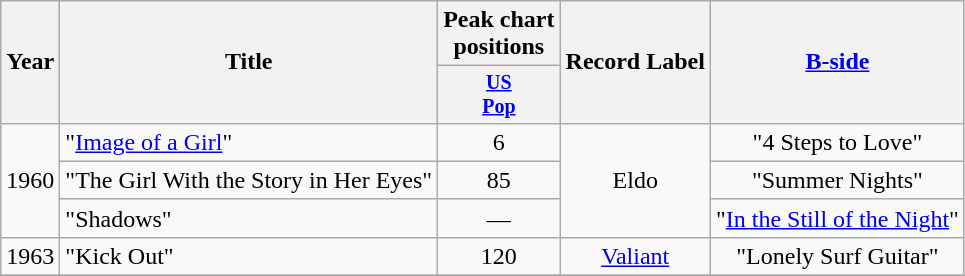<table class="wikitable" style=text-align:center;>
<tr>
<th rowspan="2">Year</th>
<th rowspan="2">Title</th>
<th colspan="1">Peak chart<br>positions</th>
<th rowspan="2">Record Label</th>
<th rowspan="2"><a href='#'>B-side</a></th>
</tr>
<tr style="font-size:smaller;">
<th align=centre><a href='#'>US<br>Pop</a></th>
</tr>
<tr>
<td rowspan="3">1960</td>
<td align=left>"<a href='#'>Image of a Girl</a>"</td>
<td>6</td>
<td rowspan="3">Eldo</td>
<td rowspan="1">"4 Steps to Love"</td>
</tr>
<tr>
<td align=left>"The Girl With the Story in Her Eyes"</td>
<td>85</td>
<td rowspan="1">"Summer Nights"</td>
</tr>
<tr>
<td align=left>"Shadows"</td>
<td>—</td>
<td rowspan="1">"<a href='#'>In the Still of the Night</a>"</td>
</tr>
<tr>
<td rowspan="1">1963</td>
<td align=left>"Kick Out"</td>
<td>120</td>
<td rowspan="1"><a href='#'>Valiant</a></td>
<td rowspan="1">"Lonely Surf Guitar"</td>
</tr>
<tr>
</tr>
</table>
